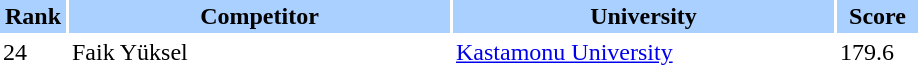<table border="0" cellspacing="2" cellpadding="2">
<tr bgcolor=AAD0FF>
<th width=40>Rank</th>
<th width=250>Competitor</th>
<th width=250>University</th>
<th width=50>Score</th>
</tr>
<tr>
<td>24</td>
<td>Faik Yüksel</td>
<td><a href='#'>Kastamonu University</a></td>
<td>179.6</td>
</tr>
</table>
